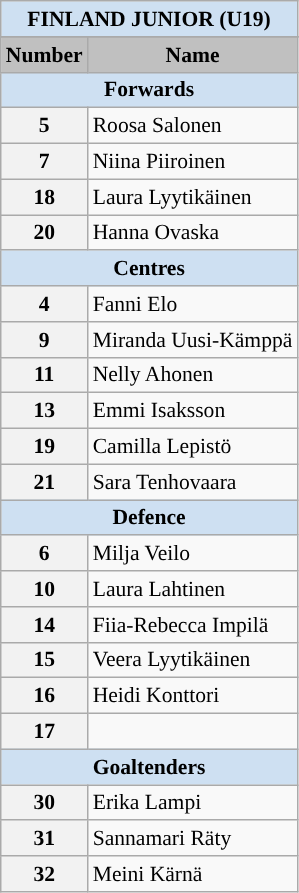<table class="wikitable" style="text-align:left; font-size:90%;">
<tr>
<th style=background:#CEE0F2 colspan=2><span>FINLAND JUNIOR (U19)</span></th>
</tr>
<tr>
</tr>
<tr>
<th style="background:silver;">Number</th>
<th style="background:silver;">Name</th>
</tr>
<tr>
<th style=background:#CEE0F2 colspan=2>Forwards</th>
</tr>
<tr>
<th>5</th>
<td>Roosa Salonen</td>
</tr>
<tr>
<th>7</th>
<td>Niina Piiroinen</td>
</tr>
<tr>
<th>18</th>
<td>Laura Lyytikäinen</td>
</tr>
<tr>
<th>20</th>
<td>Hanna Ovaska</td>
</tr>
<tr>
<th style=background:#CEE0F2 colspan=2>Centres</th>
</tr>
<tr>
<th>4</th>
<td>Fanni Elo</td>
</tr>
<tr>
<th>9</th>
<td>Miranda Uusi-Kämppä</td>
</tr>
<tr>
<th>11</th>
<td>Nelly Ahonen</td>
</tr>
<tr>
<th>13</th>
<td>Emmi Isaksson</td>
</tr>
<tr>
<th>19</th>
<td>Camilla Lepistö</td>
</tr>
<tr>
<th>21</th>
<td>Sara Tenhovaara</td>
</tr>
<tr>
<th style=background:#CEE0F2 colspan=2>Defence</th>
</tr>
<tr>
<th>6</th>
<td>Milja Veilo</td>
</tr>
<tr>
<th>10</th>
<td>Laura Lahtinen</td>
</tr>
<tr>
<th>14</th>
<td>Fiia-Rebecca Impilä</td>
</tr>
<tr>
<th>15</th>
<td>Veera Lyytikäinen</td>
</tr>
<tr>
<th>16</th>
<td>Heidi Konttori</td>
</tr>
<tr>
<th>17</th>
<td></td>
</tr>
<tr>
<th style=background:#CEE0F2 colspan=2>Goaltenders</th>
</tr>
<tr>
<th>30</th>
<td>Erika Lampi</td>
</tr>
<tr>
<th>31</th>
<td>Sannamari Räty</td>
</tr>
<tr>
<th>32</th>
<td>Meini Kärnä</td>
</tr>
</table>
